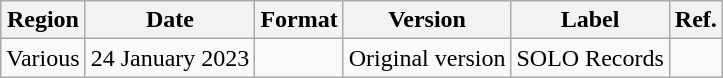<table class="wikitable">
<tr>
<th>Region</th>
<th>Date</th>
<th>Format</th>
<th>Version</th>
<th>Label</th>
<th>Ref.</th>
</tr>
<tr>
<td>Various</td>
<td>24 January 2023</td>
<td></td>
<td>Original version</td>
<td>SOLO Records</td>
<td></td>
</tr>
</table>
